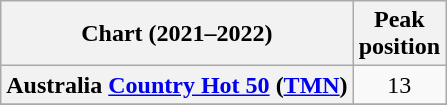<table class="wikitable sortable plainrowheaders" style="text-align:center">
<tr>
<th scope="col">Chart (2021–2022)</th>
<th scope="col">Peak<br>position</th>
</tr>
<tr>
<th scope="row">Australia <a href='#'>Country Hot 50</a> (<a href='#'>TMN</a>)</th>
<td>13</td>
</tr>
<tr>
</tr>
<tr>
</tr>
<tr>
</tr>
<tr>
</tr>
<tr>
</tr>
</table>
